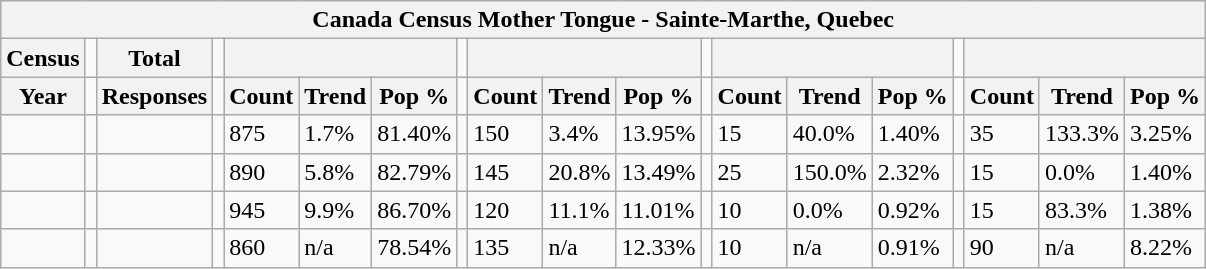<table class="wikitable">
<tr>
<th colspan="19">Canada Census Mother Tongue - Sainte-Marthe, Quebec</th>
</tr>
<tr>
<th>Census</th>
<td></td>
<th>Total</th>
<td colspan="1"></td>
<th colspan="3"></th>
<td colspan="1"></td>
<th colspan="3"></th>
<td colspan="1"></td>
<th colspan="3"></th>
<td colspan="1"></td>
<th colspan="3"></th>
</tr>
<tr>
<th>Year</th>
<td></td>
<th>Responses</th>
<td></td>
<th>Count</th>
<th>Trend</th>
<th>Pop %</th>
<td></td>
<th>Count</th>
<th>Trend</th>
<th>Pop %</th>
<td></td>
<th>Count</th>
<th>Trend</th>
<th>Pop %</th>
<td></td>
<th>Count</th>
<th>Trend</th>
<th>Pop %</th>
</tr>
<tr>
<td></td>
<td></td>
<td></td>
<td></td>
<td>875</td>
<td> 1.7%</td>
<td>81.40%</td>
<td></td>
<td>150</td>
<td> 3.4%</td>
<td>13.95%</td>
<td></td>
<td>15</td>
<td> 40.0%</td>
<td>1.40%</td>
<td></td>
<td>35</td>
<td> 133.3%</td>
<td>3.25%</td>
</tr>
<tr>
<td></td>
<td></td>
<td></td>
<td></td>
<td>890</td>
<td> 5.8%</td>
<td>82.79%</td>
<td></td>
<td>145</td>
<td> 20.8%</td>
<td>13.49%</td>
<td></td>
<td>25</td>
<td> 150.0%</td>
<td>2.32%</td>
<td></td>
<td>15</td>
<td> 0.0%</td>
<td>1.40%</td>
</tr>
<tr>
<td></td>
<td></td>
<td></td>
<td></td>
<td>945</td>
<td> 9.9%</td>
<td>86.70%</td>
<td></td>
<td>120</td>
<td> 11.1%</td>
<td>11.01%</td>
<td></td>
<td>10</td>
<td> 0.0%</td>
<td>0.92%</td>
<td></td>
<td>15</td>
<td> 83.3%</td>
<td>1.38%</td>
</tr>
<tr>
<td></td>
<td></td>
<td></td>
<td></td>
<td>860</td>
<td>n/a</td>
<td>78.54%</td>
<td></td>
<td>135</td>
<td>n/a</td>
<td>12.33%</td>
<td></td>
<td>10</td>
<td>n/a</td>
<td>0.91%</td>
<td></td>
<td>90</td>
<td>n/a</td>
<td>8.22%</td>
</tr>
</table>
